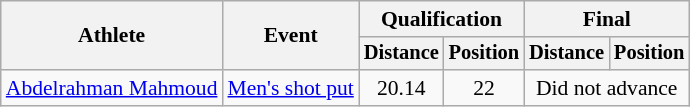<table class=wikitable style="font-size:90%">
<tr>
<th rowspan="2">Athlete</th>
<th rowspan="2">Event</th>
<th colspan="2">Qualification</th>
<th colspan="2">Final</th>
</tr>
<tr style="font-size:95%">
<th>Distance</th>
<th>Position</th>
<th>Distance</th>
<th>Position</th>
</tr>
<tr align=center>
<td align=left><a href='#'>Abdelrahman Mahmoud</a></td>
<td align=left><a href='#'>Men's shot put</a></td>
<td>20.14</td>
<td>22</td>
<td colspan="2">Did not advance</td>
</tr>
</table>
